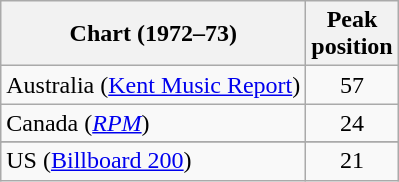<table class="wikitable sortable">
<tr>
<th>Chart (1972–73)</th>
<th>Peak<br>position</th>
</tr>
<tr>
<td>Australia (<a href='#'>Kent Music Report</a>)</td>
<td align="center">57</td>
</tr>
<tr>
<td>Canada (<em><a href='#'>RPM</a></em>)</td>
<td align="center">24</td>
</tr>
<tr>
</tr>
<tr>
<td>US (<a href='#'>Billboard 200</a>)</td>
<td align="center">21</td>
</tr>
</table>
